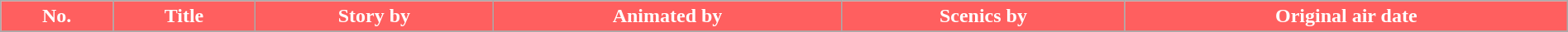<table class="wikitable plainrowheaders" style="width:100%; margin:auto;">
<tr>
<th style="background-color: #FF5F5F; color:white;">No.</th>
<th style="background-color: #FF5F5F; color:white;">Title</th>
<th style="background-color: #FF5F5F; color:white;">Story by</th>
<th style="background-color: #FF5F5F; color:white;">Animated by</th>
<th style="background-color: #FF5F5F; color:white;">Scenics by</th>
<th style="background-color: #FF5F5F; color:white;">Original air date</th>
</tr>
<tr>
</tr>
</table>
